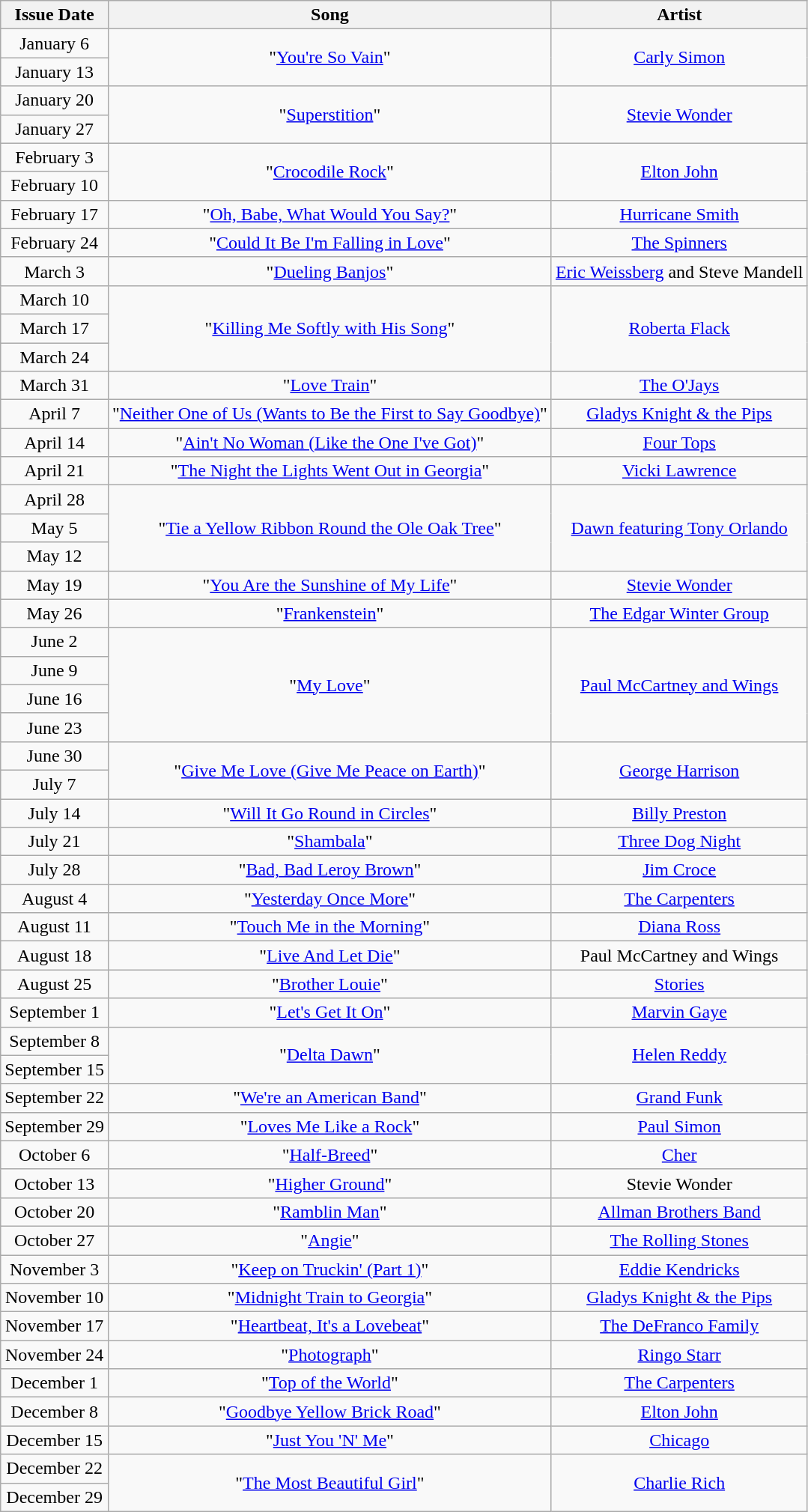<table class="wikitable plainrowheaders" style="text-align: center">
<tr>
<th>Issue Date</th>
<th>Song</th>
<th>Artist</th>
</tr>
<tr>
<td>January 6</td>
<td rowspan="2">"<a href='#'>You're So Vain</a>"</td>
<td rowspan="2"><a href='#'>Carly Simon</a></td>
</tr>
<tr>
<td>January 13</td>
</tr>
<tr>
<td>January 20</td>
<td rowspan="2">"<a href='#'>Superstition</a>"</td>
<td rowspan="2"><a href='#'>Stevie Wonder</a></td>
</tr>
<tr>
<td>January 27</td>
</tr>
<tr>
<td>February 3</td>
<td rowspan="2">"<a href='#'>Crocodile Rock</a>"</td>
<td rowspan="2"><a href='#'>Elton John</a></td>
</tr>
<tr>
<td>February 10</td>
</tr>
<tr>
<td>February 17</td>
<td>"<a href='#'>Oh, Babe, What Would You Say?</a>"</td>
<td><a href='#'>Hurricane Smith</a></td>
</tr>
<tr>
<td>February 24</td>
<td>"<a href='#'>Could It Be I'm Falling in Love</a>"</td>
<td><a href='#'>The Spinners</a></td>
</tr>
<tr>
<td>March 3</td>
<td>"<a href='#'>Dueling Banjos</a>"</td>
<td><a href='#'>Eric Weissberg</a> and Steve Mandell</td>
</tr>
<tr>
<td>March 10</td>
<td rowspan="3">"<a href='#'>Killing Me Softly with His Song</a>"</td>
<td rowspan="3"><a href='#'>Roberta Flack</a></td>
</tr>
<tr>
<td>March 17</td>
</tr>
<tr>
<td>March 24</td>
</tr>
<tr>
<td>March 31</td>
<td>"<a href='#'>Love Train</a>"</td>
<td><a href='#'>The O'Jays</a></td>
</tr>
<tr>
<td>April 7</td>
<td>"<a href='#'>Neither One of Us (Wants to Be the First to Say Goodbye)</a>"</td>
<td><a href='#'>Gladys Knight & the Pips</a></td>
</tr>
<tr>
<td>April 14</td>
<td>"<a href='#'>Ain't No Woman (Like the One I've Got)</a>"</td>
<td><a href='#'>Four Tops</a></td>
</tr>
<tr>
<td>April 21</td>
<td>"<a href='#'>The Night the Lights Went Out in Georgia</a>"</td>
<td><a href='#'>Vicki Lawrence</a></td>
</tr>
<tr>
<td>April 28</td>
<td rowspan="3">"<a href='#'>Tie a Yellow Ribbon Round the Ole Oak Tree</a>"</td>
<td rowspan="3"><a href='#'>Dawn featuring Tony Orlando</a></td>
</tr>
<tr>
<td>May 5</td>
</tr>
<tr>
<td>May 12</td>
</tr>
<tr>
<td>May 19</td>
<td>"<a href='#'>You Are the Sunshine of My Life</a>"</td>
<td><a href='#'>Stevie Wonder</a></td>
</tr>
<tr>
<td>May 26</td>
<td>"<a href='#'>Frankenstein</a>"</td>
<td><a href='#'>The Edgar Winter Group</a></td>
</tr>
<tr>
<td>June 2</td>
<td rowspan="4">"<a href='#'>My Love</a>"</td>
<td rowspan="4"><a href='#'>Paul McCartney and Wings</a></td>
</tr>
<tr>
<td>June 9</td>
</tr>
<tr>
<td>June 16</td>
</tr>
<tr>
<td>June 23</td>
</tr>
<tr>
<td>June 30</td>
<td rowspan="2">"<a href='#'>Give Me Love (Give Me Peace on Earth)</a>"</td>
<td rowspan="2"><a href='#'>George Harrison</a></td>
</tr>
<tr>
<td>July 7</td>
</tr>
<tr>
<td>July 14</td>
<td>"<a href='#'>Will It Go Round in Circles</a>"</td>
<td><a href='#'>Billy Preston</a></td>
</tr>
<tr>
<td>July 21</td>
<td>"<a href='#'>Shambala</a>"</td>
<td><a href='#'>Three Dog Night</a></td>
</tr>
<tr>
<td>July 28</td>
<td>"<a href='#'>Bad, Bad Leroy Brown</a>"</td>
<td><a href='#'>Jim Croce</a></td>
</tr>
<tr>
<td>August 4</td>
<td>"<a href='#'>Yesterday Once More</a>"</td>
<td><a href='#'>The Carpenters</a></td>
</tr>
<tr>
<td>August 11</td>
<td>"<a href='#'>Touch Me in the Morning</a>"</td>
<td><a href='#'>Diana Ross</a></td>
</tr>
<tr>
<td>August 18</td>
<td>"<a href='#'>Live And Let Die</a>"</td>
<td>Paul McCartney and Wings</td>
</tr>
<tr>
<td>August 25</td>
<td>"<a href='#'>Brother Louie</a>"</td>
<td><a href='#'>Stories</a></td>
</tr>
<tr>
<td>September 1</td>
<td>"<a href='#'>Let's Get It On</a>"</td>
<td><a href='#'>Marvin Gaye</a></td>
</tr>
<tr>
<td>September 8</td>
<td rowspan="2">"<a href='#'>Delta Dawn</a>"</td>
<td rowspan="2"><a href='#'>Helen Reddy</a></td>
</tr>
<tr>
<td>September 15</td>
</tr>
<tr>
<td>September 22</td>
<td>"<a href='#'>We're an American Band</a>"</td>
<td><a href='#'>Grand Funk</a></td>
</tr>
<tr>
<td>September 29</td>
<td>"<a href='#'>Loves Me Like a Rock</a>"</td>
<td><a href='#'>Paul Simon</a></td>
</tr>
<tr>
<td>October 6</td>
<td>"<a href='#'>Half-Breed</a>"</td>
<td><a href='#'>Cher</a></td>
</tr>
<tr>
<td>October 13</td>
<td>"<a href='#'>Higher Ground</a>"</td>
<td>Stevie Wonder</td>
</tr>
<tr>
<td>October 20</td>
<td>"<a href='#'>Ramblin Man</a>"</td>
<td><a href='#'>Allman Brothers Band</a></td>
</tr>
<tr>
<td>October 27</td>
<td>"<a href='#'>Angie</a>"</td>
<td><a href='#'>The Rolling Stones</a></td>
</tr>
<tr>
<td>November 3</td>
<td>"<a href='#'>Keep on Truckin' (Part 1)</a>"</td>
<td><a href='#'>Eddie Kendricks</a></td>
</tr>
<tr>
<td>November 10</td>
<td>"<a href='#'>Midnight Train to Georgia</a>"</td>
<td><a href='#'>Gladys Knight & the Pips</a></td>
</tr>
<tr>
<td>November 17</td>
<td>"<a href='#'>Heartbeat, It's a Lovebeat</a>"</td>
<td><a href='#'>The DeFranco Family</a></td>
</tr>
<tr>
<td>November 24</td>
<td>"<a href='#'>Photograph</a>"</td>
<td><a href='#'>Ringo Starr</a></td>
</tr>
<tr>
<td>December 1</td>
<td>"<a href='#'>Top of the World</a>"</td>
<td><a href='#'>The Carpenters</a></td>
</tr>
<tr>
<td>December 8</td>
<td>"<a href='#'>Goodbye Yellow Brick Road</a>"</td>
<td><a href='#'>Elton John</a></td>
</tr>
<tr>
<td>December 15</td>
<td>"<a href='#'>Just You 'N' Me</a>"</td>
<td><a href='#'>Chicago</a></td>
</tr>
<tr>
<td>December 22</td>
<td rowspan="2">"<a href='#'>The Most Beautiful Girl</a>"</td>
<td rowspan="2"><a href='#'>Charlie Rich</a></td>
</tr>
<tr>
<td>December 29</td>
</tr>
</table>
